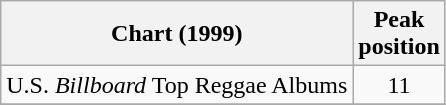<table class="wikitable">
<tr>
<th>Chart (1999)</th>
<th>Peak<br>position</th>
</tr>
<tr>
<td>U.S. <em>Billboard</em> Top Reggae Albums</td>
<td align="center">11</td>
</tr>
<tr>
</tr>
</table>
